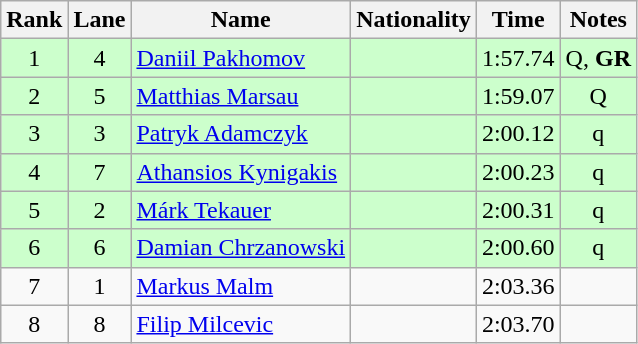<table class="wikitable sortable" style="text-align:center">
<tr>
<th>Rank</th>
<th>Lane</th>
<th>Name</th>
<th>Nationality</th>
<th>Time</th>
<th>Notes</th>
</tr>
<tr bgcolor=ccffcc>
<td>1</td>
<td>4</td>
<td align=left><a href='#'>Daniil Pakhomov</a></td>
<td align=left></td>
<td>1:57.74</td>
<td>Q, <strong>GR</strong></td>
</tr>
<tr bgcolor=ccffcc>
<td>2</td>
<td>5</td>
<td align=left><a href='#'>Matthias Marsau</a></td>
<td align=left></td>
<td>1:59.07</td>
<td>Q</td>
</tr>
<tr bgcolor=ccffcc>
<td>3</td>
<td>3</td>
<td align=left><a href='#'>Patryk Adamczyk</a></td>
<td align=left></td>
<td>2:00.12</td>
<td>q</td>
</tr>
<tr bgcolor=ccffcc>
<td>4</td>
<td>7</td>
<td align=left><a href='#'>Athansios Kynigakis</a></td>
<td align=left></td>
<td>2:00.23</td>
<td>q</td>
</tr>
<tr bgcolor=ccffcc>
<td>5</td>
<td>2</td>
<td align=left><a href='#'>Márk Tekauer</a></td>
<td align=left></td>
<td>2:00.31</td>
<td>q</td>
</tr>
<tr bgcolor=ccffcc>
<td>6</td>
<td>6</td>
<td align=left><a href='#'>Damian Chrzanowski</a></td>
<td align=left></td>
<td>2:00.60</td>
<td>q</td>
</tr>
<tr>
<td>7</td>
<td>1</td>
<td align=left><a href='#'>Markus Malm</a></td>
<td align=left></td>
<td>2:03.36</td>
<td></td>
</tr>
<tr>
<td>8</td>
<td>8</td>
<td align=left><a href='#'>Filip Milcevic</a></td>
<td align=left></td>
<td>2:03.70</td>
<td></td>
</tr>
</table>
